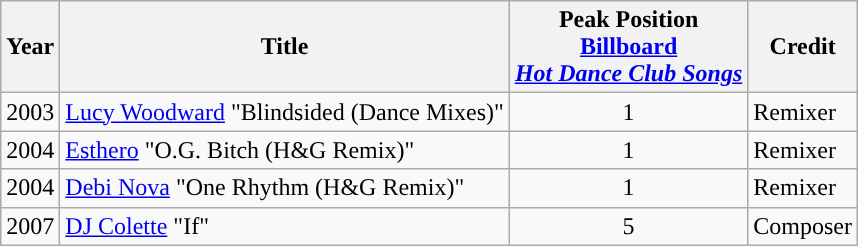<table class="wikitable">
<tr>
<th scope="col">Year</th>
<th scope="col">Title</th>
<th scope="col">Peak Position<br><a href='#'>Billboard</a> <br><em><a href='#'>Hot Dance Club Songs</a></em></th>
<th scope="col">Credit</th>
</tr>
<tr>
<td>2003</td>
<td><a href='#'>Lucy Woodward</a> "Blindsided (Dance Mixes)"</td>
<td style="text-align:center;">1</td>
<td>Remixer</td>
</tr>
<tr>
<td>2004</td>
<td><a href='#'>Esthero</a> "O.G. Bitch (H&G Remix)"</td>
<td style="text-align:center;">1</td>
<td>Remixer</td>
</tr>
<tr>
<td>2004</td>
<td><a href='#'>Debi Nova</a> "One Rhythm (H&G Remix)"</td>
<td style="text-align:center;">1</td>
<td>Remixer</td>
</tr>
<tr>
<td>2007</td>
<td><a href='#'>DJ Colette</a> "If"</td>
<td style="text-align:center;">5</td>
<td>Composer</td>
</tr>
</table>
